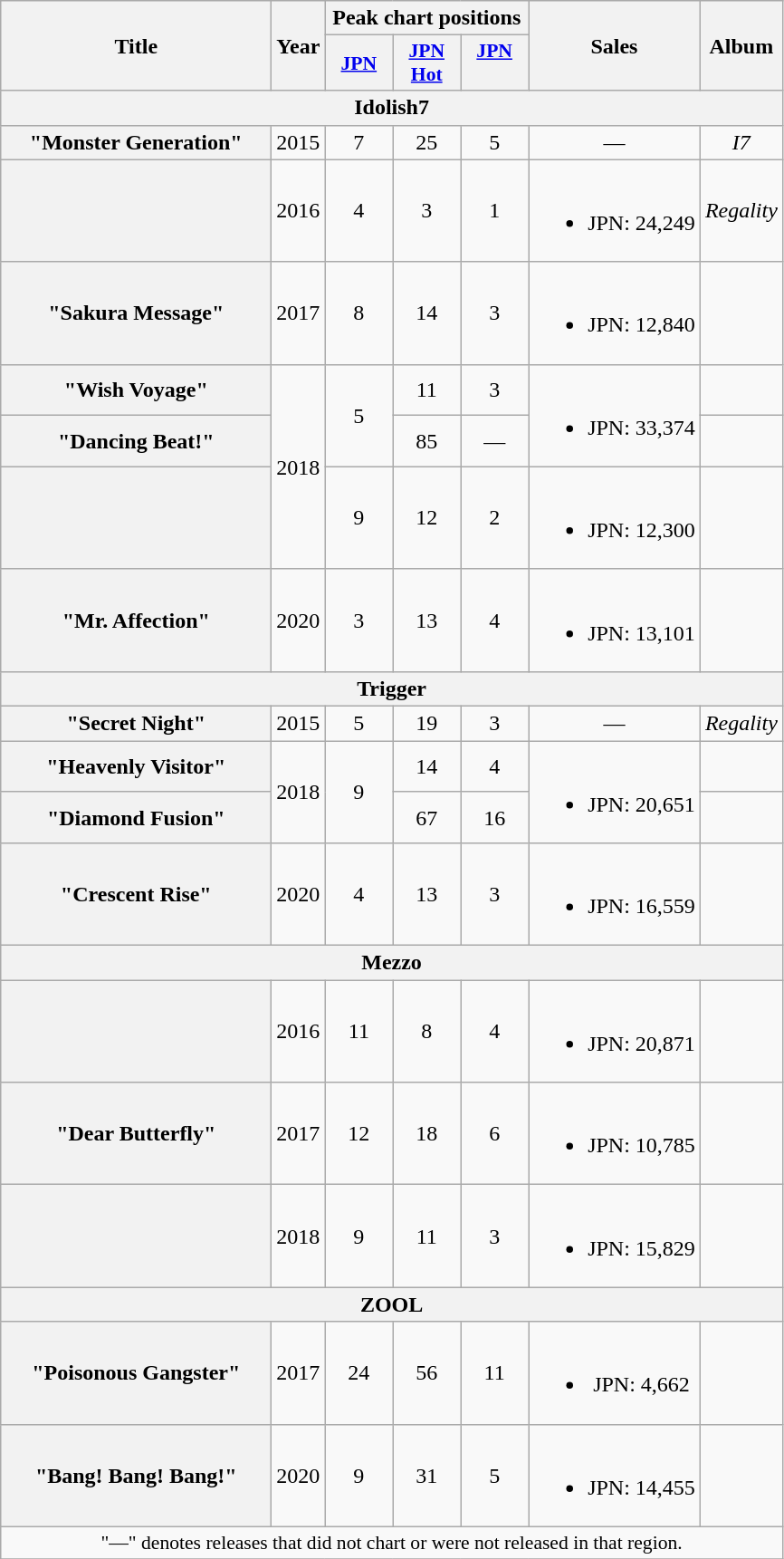<table class="wikitable plainrowheaders" style="text-align:center;">
<tr>
<th scope="col" rowspan="2" style="width:12em;">Title</th>
<th scope="col" rowspan="2">Year</th>
<th scope="col" colspan="3">Peak chart positions</th>
<th scope="col" rowspan="2">Sales<br></th>
<th scope="col" rowspan="2">Album</th>
</tr>
<tr>
<th scope="col" style="width:3em;font-size:90%;"><a href='#'>JPN</a><br></th>
<th scope="col" style="width:3em;font-size:90%;"><a href='#'>JPN<br>Hot</a><br></th>
<th scope="col" style="width:3em;font-size:90%;"><a href='#'>JPN<br></a><br></th>
</tr>
<tr>
<th scope="col" colspan="7">Idolish7</th>
</tr>
<tr>
<th scope="row">"Monster Generation"</th>
<td>2015</td>
<td>7</td>
<td>25</td>
<td>5</td>
<td>—</td>
<td><em>I7</em></td>
</tr>
<tr>
<th scope="row"> </th>
<td>2016</td>
<td>4</td>
<td>3</td>
<td>1</td>
<td><br><ul><li>JPN: 24,249</li></ul></td>
<td><em>Regality</em></td>
</tr>
<tr>
<th scope="row">"Sakura Message"</th>
<td>2017</td>
<td>8</td>
<td>14</td>
<td>3</td>
<td><br><ul><li>JPN: 12,840</li></ul></td>
<td></td>
</tr>
<tr>
<th scope="row">"Wish Voyage"</th>
<td rowspan="3">2018</td>
<td rowspan="2">5</td>
<td>11</td>
<td>3</td>
<td rowspan="2"><br><ul><li>JPN: 33,374</li></ul></td>
<td></td>
</tr>
<tr>
<th scope="row">"Dancing Beat!"</th>
<td>85</td>
<td>—</td>
<td></td>
</tr>
<tr>
<th scope="row"> </th>
<td>9</td>
<td>12</td>
<td>2</td>
<td><br><ul><li>JPN: 12,300</li></ul></td>
<td></td>
</tr>
<tr>
<th scope="row">"Mr. Affection"</th>
<td>2020</td>
<td>3</td>
<td>13</td>
<td>4</td>
<td><br><ul><li>JPN: 13,101</li></ul></td>
<td></td>
</tr>
<tr>
<th scope="col" colspan="7">Trigger</th>
</tr>
<tr>
<th scope="row">"Secret Night"</th>
<td>2015</td>
<td>5</td>
<td>19</td>
<td>3</td>
<td>—</td>
<td><em>Regality</em></td>
</tr>
<tr>
<th scope="row">"Heavenly Visitor"</th>
<td rowspan="2">2018</td>
<td rowspan="2">9</td>
<td>14</td>
<td>4</td>
<td rowspan="2"><br><ul><li>JPN: 20,651</li></ul></td>
<td></td>
</tr>
<tr>
<th scope="row">"Diamond Fusion"</th>
<td>67</td>
<td>16</td>
<td></td>
</tr>
<tr>
<th scope="row">"Crescent Rise"</th>
<td>2020</td>
<td>4</td>
<td>13</td>
<td>3</td>
<td><br><ul><li>JPN: 16,559</li></ul></td>
<td></td>
</tr>
<tr>
<th scope="col" colspan="7">Mezzo</th>
</tr>
<tr>
<th scope="row"> </th>
<td>2016</td>
<td>11</td>
<td>8</td>
<td>4</td>
<td><br><ul><li>JPN: 20,871</li></ul></td>
<td></td>
</tr>
<tr>
<th scope="row">"Dear Butterfly"</th>
<td>2017</td>
<td>12</td>
<td>18</td>
<td>6</td>
<td><br><ul><li>JPN: 10,785</li></ul></td>
<td></td>
</tr>
<tr>
<th scope="row"> </th>
<td>2018</td>
<td>9</td>
<td>11</td>
<td>3</td>
<td><br><ul><li>JPN: 15,829</li></ul></td>
<td></td>
</tr>
<tr>
<th scope="col" colspan="7">ZOOL</th>
</tr>
<tr>
<th scope="row">"Poisonous Gangster"</th>
<td>2017</td>
<td>24</td>
<td>56</td>
<td>11</td>
<td><br><ul><li>JPN: 4,662</li></ul></td>
<td></td>
</tr>
<tr>
<th scope="row">"Bang! Bang! Bang!"</th>
<td>2020</td>
<td>9</td>
<td>31</td>
<td>5</td>
<td><br><ul><li>JPN: 14,455</li></ul></td>
<td></td>
</tr>
<tr>
<td colspan="7" style="font-size:90%;">"—" denotes releases that did not chart or were not released in that region.</td>
</tr>
<tr>
</tr>
</table>
